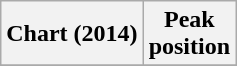<table class="wikitable sortable plainrowheaders">
<tr>
<th>Chart (2014)</th>
<th>Peak<br>position</th>
</tr>
<tr>
</tr>
</table>
